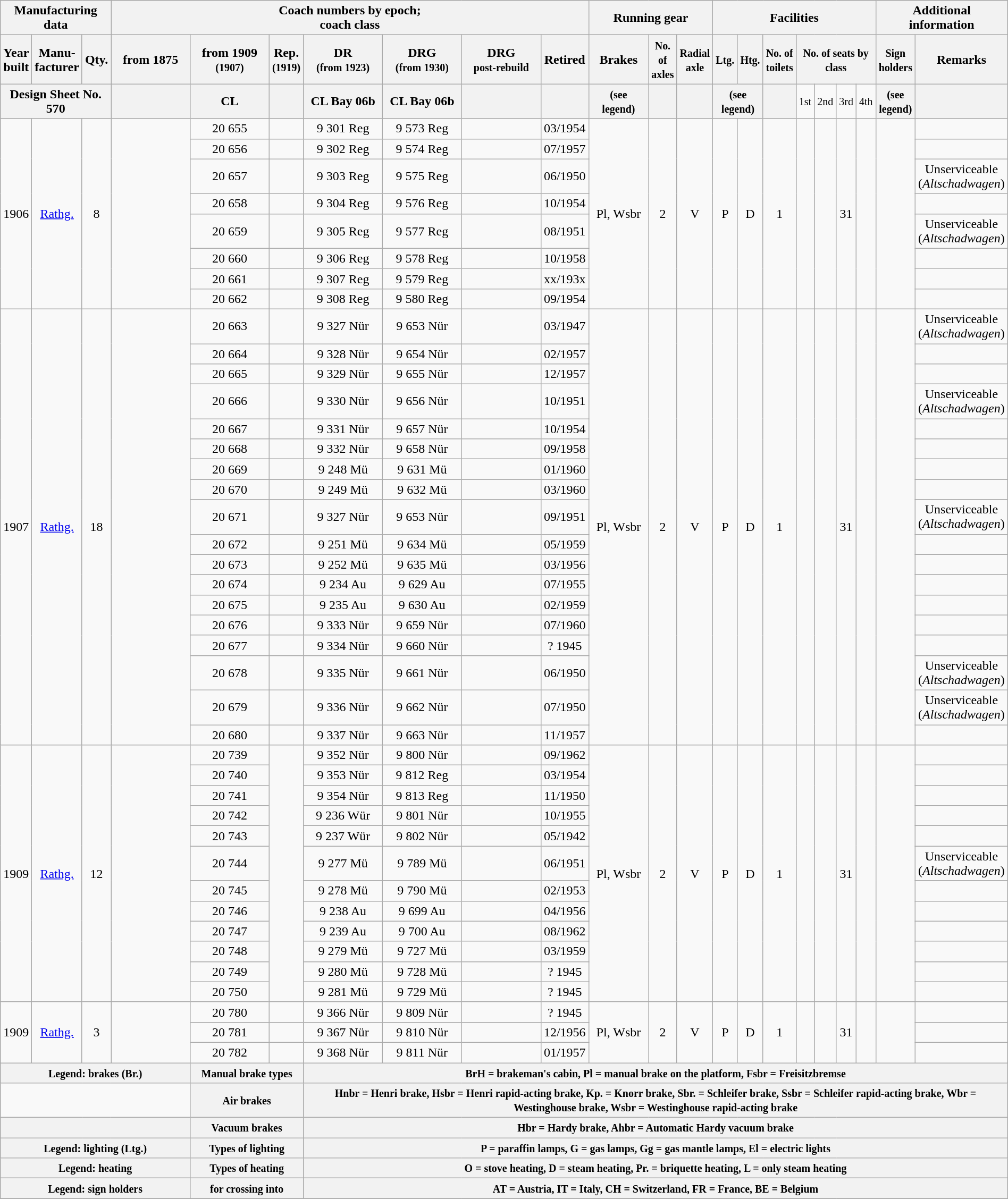<table class="wikitable" style="text-align:center; width:100%;">
<tr class="backgroundcolor4">
<th colspan="3">Manufacturing data</th>
<th colspan="7">Coach numbers by epoch;<br>coach class</th>
<th colspan="3">Running gear</th>
<th colspan="7">Facilities</th>
<th colspan="4">Additional information</th>
</tr>
<tr class="backgroundcolor6">
<th style="width:3%">Year<br>built</th>
<th style="width:3%">Manu-<br>facturer</th>
<th style="width:2%">Qty.</th>
<th style="width:8%">from 1875</th>
<th style="width:8%">from 1909<br><small>(1907)</small></th>
<th style="width:2%">Rep.<br><small>(1919)</small></th>
<th style="width:8%">DR<br><small>(from 1923)</small></th>
<th style="width:8%">DRG<br><small>(from 1930)</small></th>
<th style="width:8%">DRG<br><small>post-rebuild</small></th>
<th style="width:3%">Retired</th>
<th style="width:6%">Brakes</th>
<th style="width:1%"><small>No. of<br>axles</small></th>
<th style="width:1%"><small>Radial<br>axle</small></th>
<th style="width:2%"><small>Ltg.</small></th>
<th style="width:2%"><small>Htg.</small></th>
<th style="width:3%"><small>No. of<br>toilets</small></th>
<th colspan="4"><small>No. of seats by class</small></th>
<th style="width:3%"><small>Sign<br>holders</small></th>
<th>Remarks</th>
</tr>
<tr class="backgroundcolor5">
<th colspan="3">Design Sheet No. 570</th>
<th></th>
<th>CL</th>
<th></th>
<th>CL Bay 06b</th>
<th>CL Bay 06b</th>
<th></th>
<th></th>
<th><small>(see<br>legend)</small></th>
<th></th>
<th></th>
<th colspan="2"><small>(see<br>legend)</small></th>
<th></th>
<td><small>1st</small></td>
<td><small>2nd</small></td>
<td><small>3rd</small></td>
<td><small>4th</small></td>
<th><small>(see<br>legend)</small></th>
<th></th>
</tr>
<tr>
<td rowspan="8">1906</td>
<td rowspan="8"><a href='#'>Rathg.</a></td>
<td rowspan="8">8</td>
<td rowspan="8"></td>
<td>20 655</td>
<td></td>
<td>9 301 Reg</td>
<td>9 573 Reg</td>
<td></td>
<td>03/1954</td>
<td rowspan="8">Pl, Wsbr</td>
<td rowspan="8">2</td>
<td rowspan="8">V</td>
<td rowspan="8">P</td>
<td rowspan="8">D</td>
<td rowspan="8">1</td>
<td rowspan="8"></td>
<td rowspan="8"></td>
<td rowspan="8">31</td>
<td rowspan="8"></td>
<td rowspan="8"></td>
<td></td>
</tr>
<tr>
<td>20 656</td>
<td></td>
<td>9 302 Reg</td>
<td>9 574 Reg</td>
<td></td>
<td>07/1957</td>
<td></td>
</tr>
<tr>
<td>20 657</td>
<td></td>
<td>9 303 Reg</td>
<td>9 575 Reg</td>
<td></td>
<td>06/1950</td>
<td>Unserviceable (<em>Altschadwagen</em>)</td>
</tr>
<tr>
<td>20 658</td>
<td></td>
<td>9 304 Reg</td>
<td>9 576 Reg</td>
<td></td>
<td>10/1954</td>
<td></td>
</tr>
<tr>
<td>20 659</td>
<td></td>
<td>9 305 Reg</td>
<td>9 577 Reg</td>
<td></td>
<td>08/1951</td>
<td>Unserviceable (<em>Altschadwagen</em>)</td>
</tr>
<tr>
<td>20 660</td>
<td></td>
<td>9 306 Reg</td>
<td>9 578 Reg</td>
<td></td>
<td>10/1958</td>
<td></td>
</tr>
<tr>
<td>20 661</td>
<td></td>
<td>9 307 Reg</td>
<td>9 579 Reg</td>
<td></td>
<td>xx/193x</td>
<td></td>
</tr>
<tr>
<td>20 662</td>
<td></td>
<td>9 308 Reg</td>
<td>9 580 Reg</td>
<td></td>
<td>09/1954</td>
<td></td>
</tr>
<tr>
<td rowspan="18">1907</td>
<td rowspan="18"><a href='#'>Rathg.</a></td>
<td rowspan="18">18</td>
<td rowspan="18"></td>
<td>20 663</td>
<td></td>
<td>9 327 Nür</td>
<td>9 653 Nür</td>
<td></td>
<td>03/1947</td>
<td rowspan="18">Pl, Wsbr</td>
<td rowspan="18">2</td>
<td rowspan="18">V</td>
<td rowspan="18">P</td>
<td rowspan="18">D</td>
<td rowspan="18">1</td>
<td rowspan="18"></td>
<td rowspan="18"></td>
<td rowspan="18">31</td>
<td rowspan="18"></td>
<td rowspan="18"></td>
<td>Unserviceable (<em>Altschadwagen</em>)</td>
</tr>
<tr>
<td>20 664</td>
<td></td>
<td>9 328 Nür</td>
<td>9 654 Nür</td>
<td></td>
<td>02/1957</td>
<td></td>
</tr>
<tr>
<td>20 665</td>
<td></td>
<td>9 329 Nür</td>
<td>9 655 Nür</td>
<td></td>
<td>12/1957</td>
<td></td>
</tr>
<tr>
<td>20 666</td>
<td></td>
<td>9 330 Nür</td>
<td>9 656 Nür</td>
<td></td>
<td>10/1951</td>
<td>Unserviceable (<em>Altschadwagen</em>)</td>
</tr>
<tr>
<td>20 667</td>
<td></td>
<td>9 331 Nür</td>
<td>9 657 Nür</td>
<td></td>
<td>10/1954</td>
<td></td>
</tr>
<tr>
<td>20 668</td>
<td></td>
<td>9 332 Nür</td>
<td>9 658 Nür</td>
<td></td>
<td>09/1958</td>
<td></td>
</tr>
<tr>
<td>20 669</td>
<td></td>
<td>9 248 Mü</td>
<td>9 631 Mü</td>
<td></td>
<td>01/1960</td>
<td></td>
</tr>
<tr>
<td>20 670</td>
<td></td>
<td>9 249 Mü</td>
<td>9 632 Mü</td>
<td></td>
<td>03/1960</td>
<td></td>
</tr>
<tr>
<td>20 671</td>
<td></td>
<td>9 327 Nür</td>
<td>9 653 Nür</td>
<td></td>
<td>09/1951</td>
<td>Unserviceable (<em>Altschadwagen</em>)</td>
</tr>
<tr>
<td>20 672</td>
<td></td>
<td>9 251 Mü</td>
<td>9 634 Mü</td>
<td></td>
<td>05/1959</td>
<td></td>
</tr>
<tr>
<td>20 673</td>
<td></td>
<td>9 252 Mü</td>
<td>9 635 Mü</td>
<td></td>
<td>03/1956</td>
<td></td>
</tr>
<tr>
<td>20 674</td>
<td></td>
<td>9 234 Au</td>
<td>9 629 Au</td>
<td></td>
<td>07/1955</td>
<td></td>
</tr>
<tr>
<td>20 675</td>
<td></td>
<td>9 235 Au</td>
<td>9 630 Au</td>
<td></td>
<td>02/1959</td>
<td></td>
</tr>
<tr>
<td>20 676</td>
<td></td>
<td>9 333 Nür</td>
<td>9 659 Nür</td>
<td></td>
<td>07/1960</td>
<td></td>
</tr>
<tr>
<td>20 677</td>
<td></td>
<td>9 334 Nür</td>
<td>9 660 Nür</td>
<td></td>
<td>? 1945</td>
<td></td>
</tr>
<tr>
<td>20 678</td>
<td></td>
<td>9 335 Nür</td>
<td>9 661 Nür</td>
<td></td>
<td>06/1950</td>
<td>Unserviceable (<em>Altschadwagen</em>)</td>
</tr>
<tr>
<td>20 679</td>
<td></td>
<td>9 336 Nür</td>
<td>9 662 Nür</td>
<td></td>
<td>07/1950</td>
<td>Unserviceable (<em>Altschadwagen</em>)</td>
</tr>
<tr>
<td>20 680</td>
<td></td>
<td>9 337 Nür</td>
<td>9 663 Nür</td>
<td></td>
<td>11/1957</td>
<td></td>
</tr>
<tr>
<td rowspan="12">1909</td>
<td rowspan="12"><a href='#'>Rathg.</a></td>
<td rowspan="12">12</td>
<td rowspan="12"></td>
<td>20 739</td>
<td rowspan="12"></td>
<td>9 352 Nür</td>
<td>9 800 Nür</td>
<td></td>
<td>09/1962</td>
<td rowspan="12">Pl, Wsbr</td>
<td rowspan="12">2</td>
<td rowspan="12">V</td>
<td rowspan="12">P</td>
<td rowspan="12">D</td>
<td rowspan="12">1</td>
<td rowspan="12"></td>
<td rowspan="12"></td>
<td rowspan="12">31</td>
<td rowspan="12"></td>
<td rowspan="12"></td>
<td></td>
</tr>
<tr>
<td>20 740</td>
<td>9 353 Nür</td>
<td>9 812 Reg</td>
<td></td>
<td>03/1954</td>
<td></td>
</tr>
<tr>
<td>20 741</td>
<td>9 354 Nür</td>
<td>9 813 Reg</td>
<td></td>
<td>11/1950</td>
<td></td>
</tr>
<tr>
<td>20 742</td>
<td>9 236 Wür</td>
<td>9 801 Nür</td>
<td></td>
<td>10/1955</td>
<td></td>
</tr>
<tr>
<td>20 743</td>
<td>9 237 Wür</td>
<td>9 802 Nür</td>
<td></td>
<td>05/1942</td>
<td></td>
</tr>
<tr>
<td>20 744</td>
<td>9 277 Mü</td>
<td>9 789 Mü</td>
<td></td>
<td>06/1951</td>
<td>Unserviceable (<em>Altschadwagen</em>)</td>
</tr>
<tr>
<td>20 745</td>
<td>9 278 Mü</td>
<td>9 790 Mü</td>
<td></td>
<td>02/1953</td>
<td></td>
</tr>
<tr>
<td>20 746</td>
<td>9 238 Au</td>
<td>9 699 Au</td>
<td></td>
<td>04/1956</td>
<td></td>
</tr>
<tr>
<td>20 747</td>
<td>9 239 Au</td>
<td>9 700 Au</td>
<td></td>
<td>08/1962</td>
<td></td>
</tr>
<tr>
<td>20 748</td>
<td>9 279 Mü</td>
<td>9 727 Mü</td>
<td></td>
<td>03/1959</td>
<td></td>
</tr>
<tr>
<td>20 749</td>
<td>9 280 Mü</td>
<td>9 728 Mü</td>
<td></td>
<td>? 1945</td>
<td></td>
</tr>
<tr>
<td>20 750</td>
<td>9 281 Mü</td>
<td>9 729 Mü</td>
<td></td>
<td>? 1945</td>
<td></td>
</tr>
<tr>
<td rowspan="3">1909</td>
<td rowspan="3"><a href='#'>Rathg.</a></td>
<td rowspan="3">3</td>
<td rowspan="3"></td>
<td>20 780</td>
<td></td>
<td>9 366 Nür</td>
<td>9 809 Nür</td>
<td></td>
<td>? 1945</td>
<td rowspan="3">Pl, Wsbr</td>
<td rowspan="3">2</td>
<td rowspan="3">V</td>
<td rowspan="3">P</td>
<td rowspan="3">D</td>
<td rowspan="3">1</td>
<td rowspan="3"></td>
<td rowspan="3"></td>
<td rowspan="3">31</td>
<td rowspan="3"></td>
<td rowspan="3"></td>
<td></td>
</tr>
<tr>
<td>20 781</td>
<td></td>
<td>9 367 Nür</td>
<td>9 810 Nür</td>
<td></td>
<td>12/1956</td>
<td></td>
</tr>
<tr>
<td>20 782</td>
<td></td>
<td>9 368 Nür</td>
<td>9 811 Nür</td>
<td></td>
<td>01/1957</td>
<td></td>
</tr>
<tr class="hintergrundfarbe5">
<th colspan="4"><small>Legend: brakes (Br.)</small></th>
<th colspan="2"><small>Manual brake types</small></th>
<th colspan="18"><small>BrH = brakeman's cabin, Pl = manual brake on the platform, Fsbr = Freisitzbremse</small></th>
</tr>
<tr class="hintergrundfarbe5">
<td colspan="4"></td>
<th colspan="2"><small>Air brakes</small></th>
<th colspan="18"><small>Hnbr = Henri brake, Hsbr = Henri rapid-acting brake, Kp. = Knorr brake, Sbr. = Schleifer brake, Ssbr = Schleifer rapid-acting brake, Wbr = Westinghouse brake, Wsbr = Westinghouse rapid-acting brake</small></th>
</tr>
<tr class="hintergrundfarbe5">
<th colspan="4"></th>
<th colspan="2"><small>Vacuum brakes</small></th>
<th colspan="18"><small>Hbr = Hardy brake, Ahbr = Automatic Hardy vacuum brake</small></th>
</tr>
<tr class="hintergrundfarbe5">
<th colspan="4"><small>Legend: lighting (Ltg.)</small></th>
<th colspan="2"><small>Types of lighting</small></th>
<th colspan="18"><small>P = paraffin lamps, G = gas lamps, Gg = gas mantle lamps, El = electric lights</small></th>
</tr>
<tr class="hintergrundfarbe5">
<th colspan="4"><small>Legend: heating</small></th>
<th colspan="2"><small>Types of heating</small></th>
<th colspan="18"><small>O = stove heating, D = steam heating, Pr. = briquette heating, L = only steam heating</small></th>
</tr>
<tr class="hintergrundfarbe5">
<th colspan="4"><small>Legend: sign holders</small></th>
<th colspan="2"><small>for crossing into</small></th>
<th colspan="18"><small>AT = Austria, IT = Italy, CH = Switzerland, FR = France, BE = Belgium</small></th>
</tr>
<tr>
</tr>
</table>
